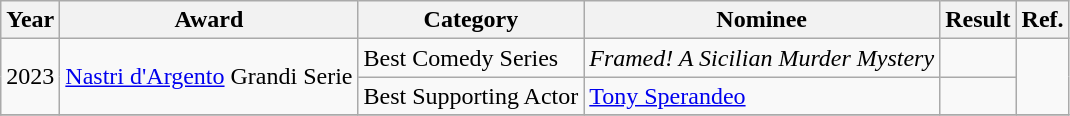<table class="wikitable">
<tr>
<th>Year</th>
<th>Award</th>
<th>Category</th>
<th>Nominee</th>
<th>Result</th>
<th>Ref.</th>
</tr>
<tr>
<td rowspan="2">2023</td>
<td rowspan="2"><a href='#'>Nastri d'Argento</a> Grandi Serie</td>
<td>Best Comedy Series</td>
<td><em>Framed! A Sicilian Murder Mystery</em></td>
<td></td>
<td rowspan="2"></td>
</tr>
<tr>
<td>Best  Supporting Actor</td>
<td><a href='#'>Tony Sperandeo</a></td>
<td></td>
</tr>
<tr>
</tr>
</table>
